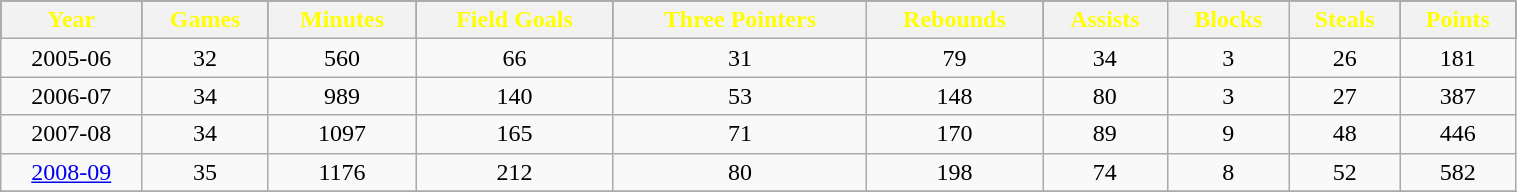<table class="wikitable" width="80%">
<tr align="center"  style="background:black;color:yellow;">
<th>Year</th>
<th>Games</th>
<th>Minutes</th>
<th>Field Goals</th>
<th>Three Pointers</th>
<th>Rebounds</th>
<th>Assists</th>
<th>Blocks</th>
<th>Steals</th>
<th>Points</th>
</tr>
<tr align="center" bgcolor="">
<td>2005-06</td>
<td>32</td>
<td>560</td>
<td>66</td>
<td>31</td>
<td>79</td>
<td>34</td>
<td>3</td>
<td>26</td>
<td>181</td>
</tr>
<tr align="center" bgcolor="">
<td>2006-07</td>
<td>34</td>
<td>989</td>
<td>140</td>
<td>53</td>
<td>148</td>
<td>80</td>
<td>3</td>
<td>27</td>
<td>387</td>
</tr>
<tr align="center" bgcolor="">
<td>2007-08</td>
<td>34</td>
<td>1097</td>
<td>165</td>
<td>71</td>
<td>170</td>
<td>89</td>
<td>9</td>
<td>48</td>
<td>446</td>
</tr>
<tr align="center" bgcolor="">
<td><a href='#'>2008-09</a></td>
<td>35</td>
<td>1176</td>
<td>212</td>
<td>80</td>
<td>198</td>
<td>74</td>
<td>8</td>
<td>52</td>
<td>582</td>
</tr>
<tr align="center" bgcolor="">
</tr>
</table>
